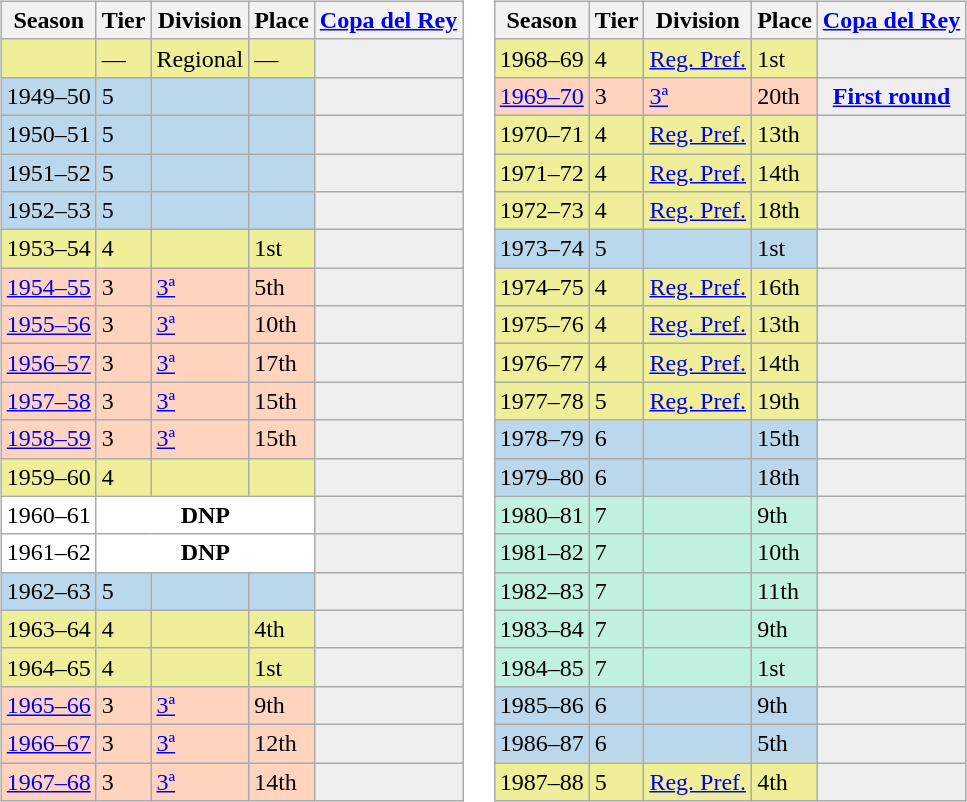<table>
<tr>
<td valign="top" width=0%><br><table class="wikitable">
<tr style="background:#f0f6fa;">
<th>Season</th>
<th>Tier</th>
<th>Division</th>
<th>Place</th>
<th><a href='#'>Copa del Rey</a></th>
</tr>
<tr>
<td style="background:#EFEF99;"></td>
<td style="background:#EFEF99;">—</td>
<td style="background:#EFEF99;">Regional</td>
<td style="background:#EFEF99;">—</td>
<th style="background:#efefef;"></th>
</tr>
<tr>
<td style="background:#BBD7EC;">1949–50</td>
<td style="background:#BBD7EC;">5</td>
<td style="background:#BBD7EC;"></td>
<td style="background:#BBD7EC;"></td>
<th style="background:#efefef;"></th>
</tr>
<tr>
<td style="background:#BBD7EC;">1950–51</td>
<td style="background:#BBD7EC;">5</td>
<td style="background:#BBD7EC;"></td>
<td style="background:#BBD7EC;"></td>
<th style="background:#efefef;"></th>
</tr>
<tr>
<td style="background:#BBD7EC;">1951–52</td>
<td style="background:#BBD7EC;">5</td>
<td style="background:#BBD7EC;"></td>
<td style="background:#BBD7EC;"></td>
<th style="background:#efefef;"></th>
</tr>
<tr>
<td style="background:#BBD7EC;">1952–53</td>
<td style="background:#BBD7EC;">5</td>
<td style="background:#BBD7EC;"></td>
<td style="background:#BBD7EC;"></td>
<th style="background:#efefef;"></th>
</tr>
<tr>
<td style="background:#EFEF99;">1953–54</td>
<td style="background:#EFEF99;">4</td>
<td style="background:#EFEF99;"></td>
<td style="background:#EFEF99;">1st</td>
<th style="background:#efefef;"></th>
</tr>
<tr>
<td style="background:#FFD3BD;"><a href='#'>1954–55</a></td>
<td style="background:#FFD3BD;">3</td>
<td style="background:#FFD3BD;"><a href='#'>3ª</a></td>
<td style="background:#FFD3BD;">5th</td>
<th style="background:#efefef;"></th>
</tr>
<tr>
<td style="background:#FFD3BD;"><a href='#'>1955–56</a></td>
<td style="background:#FFD3BD;">3</td>
<td style="background:#FFD3BD;"><a href='#'>3ª</a></td>
<td style="background:#FFD3BD;">10th</td>
<th style="background:#efefef;"></th>
</tr>
<tr>
<td style="background:#FFD3BD;"><a href='#'>1956–57</a></td>
<td style="background:#FFD3BD;">3</td>
<td style="background:#FFD3BD;"><a href='#'>3ª</a></td>
<td style="background:#FFD3BD;">17th</td>
<th style="background:#efefef;"></th>
</tr>
<tr>
<td style="background:#FFD3BD;"><a href='#'>1957–58</a></td>
<td style="background:#FFD3BD;">3</td>
<td style="background:#FFD3BD;"><a href='#'>3ª</a></td>
<td style="background:#FFD3BD;">15th</td>
<th style="background:#efefef;"></th>
</tr>
<tr>
<td style="background:#FFD3BD;"><a href='#'>1958–59</a></td>
<td style="background:#FFD3BD;">3</td>
<td style="background:#FFD3BD;"><a href='#'>3ª</a></td>
<td style="background:#FFD3BD;">15th</td>
<th style="background:#efefef;"></th>
</tr>
<tr>
<td style="background:#EFEF99;">1959–60</td>
<td style="background:#EFEF99;">4</td>
<td style="background:#EFEF99;"></td>
<td style="background:#EFEF99;"></td>
<th style="background:#efefef;"></th>
</tr>
<tr>
<td style="background:#FFFFFF;">1960–61</td>
<th style="background:#FFFFFF;" colspan="3">DNP</th>
<th style="background:#efefef;"></th>
</tr>
<tr>
<td style="background:#FFFFFF;">1961–62</td>
<th style="background:#FFFFFF;" colspan="3">DNP</th>
<th style="background:#efefef;"></th>
</tr>
<tr>
<td style="background:#BBD7EC;">1962–63</td>
<td style="background:#BBD7EC;">5</td>
<td style="background:#BBD7EC;"></td>
<td style="background:#BBD7EC;"></td>
<th style="background:#efefef;"></th>
</tr>
<tr>
<td style="background:#EFEF99;">1963–64</td>
<td style="background:#EFEF99;">4</td>
<td style="background:#EFEF99;"></td>
<td style="background:#EFEF99;">4th</td>
<th style="background:#efefef;"></th>
</tr>
<tr>
<td style="background:#EFEF99;">1964–65</td>
<td style="background:#EFEF99;">4</td>
<td style="background:#EFEF99;"></td>
<td style="background:#EFEF99;">1st</td>
<th style="background:#efefef;"></th>
</tr>
<tr>
<td style="background:#FFD3BD;"><a href='#'>1965–66</a></td>
<td style="background:#FFD3BD;">3</td>
<td style="background:#FFD3BD;"><a href='#'>3ª</a></td>
<td style="background:#FFD3BD;">9th</td>
<th style="background:#efefef;"></th>
</tr>
<tr>
<td style="background:#FFD3BD;"><a href='#'>1966–67</a></td>
<td style="background:#FFD3BD;">3</td>
<td style="background:#FFD3BD;"><a href='#'>3ª</a></td>
<td style="background:#FFD3BD;">12th</td>
<th style="background:#efefef;"></th>
</tr>
<tr>
<td style="background:#FFD3BD;"><a href='#'>1967–68</a></td>
<td style="background:#FFD3BD;">3</td>
<td style="background:#FFD3BD;"><a href='#'>3ª</a></td>
<td style="background:#FFD3BD;">14th</td>
<th style="background:#efefef;"></th>
</tr>
</table>
</td>
<td valign="top" width=0%><br><table class="wikitable">
<tr style="background:#f0f6fa;">
<th>Season</th>
<th>Tier</th>
<th>Division</th>
<th>Place</th>
<th><a href='#'>Copa del Rey</a></th>
</tr>
<tr>
<td style="background:#EFEF99;">1968–69</td>
<td style="background:#EFEF99;">4</td>
<td style="background:#EFEF99;"><a href='#'>Reg. Pref.</a></td>
<td style="background:#EFEF99;">1st</td>
<th style="background:#efefef;"></th>
</tr>
<tr>
<td style="background:#FFD3BD;"><a href='#'>1969–70</a></td>
<td style="background:#FFD3BD;">3</td>
<td style="background:#FFD3BD;"><a href='#'>3ª</a></td>
<td style="background:#FFD3BD;">20th</td>
<th style="background:#efefef;"><a href='#'>First round</a></th>
</tr>
<tr>
<td style="background:#EFEF99;">1970–71</td>
<td style="background:#EFEF99;">4</td>
<td style="background:#EFEF99;"><a href='#'>Reg. Pref.</a></td>
<td style="background:#EFEF99;">13th</td>
<th style="background:#efefef;"></th>
</tr>
<tr>
<td style="background:#EFEF99;">1971–72</td>
<td style="background:#EFEF99;">4</td>
<td style="background:#EFEF99;"><a href='#'>Reg. Pref.</a></td>
<td style="background:#EFEF99;">14th</td>
<th style="background:#efefef;"></th>
</tr>
<tr>
<td style="background:#EFEF99;">1972–73</td>
<td style="background:#EFEF99;">4</td>
<td style="background:#EFEF99;"><a href='#'>Reg. Pref.</a></td>
<td style="background:#EFEF99;">18th</td>
<th style="background:#efefef;"></th>
</tr>
<tr>
<td style="background:#BBD7EC;">1973–74</td>
<td style="background:#BBD7EC;">5</td>
<td style="background:#BBD7EC;"></td>
<td style="background:#BBD7EC;">1st</td>
<th style="background:#efefef;"></th>
</tr>
<tr>
<td style="background:#EFEF99;">1974–75</td>
<td style="background:#EFEF99;">4</td>
<td style="background:#EFEF99;"><a href='#'>Reg. Pref.</a></td>
<td style="background:#EFEF99;">16th</td>
<th style="background:#efefef;"></th>
</tr>
<tr>
<td style="background:#EFEF99;">1975–76</td>
<td style="background:#EFEF99;">4</td>
<td style="background:#EFEF99;"><a href='#'>Reg. Pref.</a></td>
<td style="background:#EFEF99;">13th</td>
<th style="background:#efefef;"></th>
</tr>
<tr>
<td style="background:#EFEF99;">1976–77</td>
<td style="background:#EFEF99;">4</td>
<td style="background:#EFEF99;"><a href='#'>Reg. Pref.</a></td>
<td style="background:#EFEF99;">14th</td>
<th style="background:#efefef;"></th>
</tr>
<tr>
<td style="background:#EFEF99;">1977–78</td>
<td style="background:#EFEF99;">5</td>
<td style="background:#EFEF99;"><a href='#'>Reg. Pref.</a></td>
<td style="background:#EFEF99;">19th</td>
<th style="background:#efefef;"></th>
</tr>
<tr>
<td style="background:#BBD7EC;">1978–79</td>
<td style="background:#BBD7EC;">6</td>
<td style="background:#BBD7EC;"></td>
<td style="background:#BBD7EC;">15th</td>
<th style="background:#efefef;"></th>
</tr>
<tr>
<td style="background:#BBD7EC;">1979–80</td>
<td style="background:#BBD7EC;">6</td>
<td style="background:#BBD7EC;"></td>
<td style="background:#BBD7EC;">18th</td>
<th style="background:#efefef;"></th>
</tr>
<tr>
<td style="background:#C0F2DF;">1980–81</td>
<td style="background:#C0F2DF;">7</td>
<td style="background:#C0F2DF;"></td>
<td style="background:#C0F2DF;">9th</td>
<th style="background:#efefef;"></th>
</tr>
<tr>
<td style="background:#C0F2DF;">1981–82</td>
<td style="background:#C0F2DF;">7</td>
<td style="background:#C0F2DF;"></td>
<td style="background:#C0F2DF;">10th</td>
<th style="background:#efefef;"></th>
</tr>
<tr>
<td style="background:#C0F2DF;">1982–83</td>
<td style="background:#C0F2DF;">7</td>
<td style="background:#C0F2DF;"></td>
<td style="background:#C0F2DF;">11th</td>
<th style="background:#efefef;"></th>
</tr>
<tr>
<td style="background:#C0F2DF;">1983–84</td>
<td style="background:#C0F2DF;">7</td>
<td style="background:#C0F2DF;"></td>
<td style="background:#C0F2DF;">9th</td>
<th style="background:#efefef;"></th>
</tr>
<tr>
<td style="background:#C0F2DF;">1984–85</td>
<td style="background:#C0F2DF;">7</td>
<td style="background:#C0F2DF;"></td>
<td style="background:#C0F2DF;">1st</td>
<th style="background:#efefef;"></th>
</tr>
<tr>
<td style="background:#BBD7EC;">1985–86</td>
<td style="background:#BBD7EC;">6</td>
<td style="background:#BBD7EC;"></td>
<td style="background:#BBD7EC;">9th</td>
<th style="background:#efefef;"></th>
</tr>
<tr>
<td style="background:#BBD7EC;">1986–87</td>
<td style="background:#BBD7EC;">6</td>
<td style="background:#BBD7EC;"></td>
<td style="background:#BBD7EC;">5th</td>
<th style="background:#efefef;"></th>
</tr>
<tr>
<td style="background:#EFEF99;">1987–88</td>
<td style="background:#EFEF99;">5</td>
<td style="background:#EFEF99;"><a href='#'>Reg. Pref.</a></td>
<td style="background:#EFEF99;">4th</td>
<th style="background:#efefef;"></th>
</tr>
</table>
</td>
</tr>
</table>
